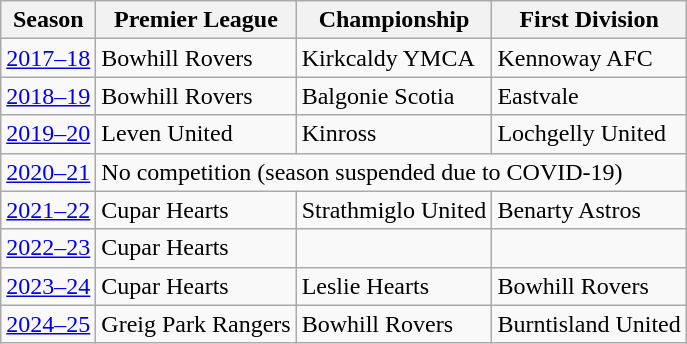<table class="wikitable">
<tr>
<th>Season</th>
<th>Premier League</th>
<th>Championship</th>
<th>First Division</th>
</tr>
<tr>
<td style="text-align:left;"><a href='#'>2017–18</a></td>
<td>Bowhill Rovers</td>
<td>Kirkcaldy YMCA</td>
<td>Kennoway AFC</td>
</tr>
<tr>
<td style="text-align:left;"><a href='#'>2018–19</a></td>
<td>Bowhill Rovers</td>
<td>Balgonie Scotia</td>
<td>Eastvale</td>
</tr>
<tr>
<td style="text-align:left;"><a href='#'>2019–20</a></td>
<td>Leven United</td>
<td>Kinross</td>
<td>Lochgelly United</td>
</tr>
<tr>
<td style="text-align:left;"><a href='#'>2020–21</a></td>
<td colspan="3">No competition (season suspended due to COVID-19)</td>
</tr>
<tr>
<td style="text-align:left;"><a href='#'>2021–22</a></td>
<td>Cupar Hearts</td>
<td>Strathmiglo United</td>
<td>Benarty Astros</td>
</tr>
<tr>
<td style="text-align:left;"><a href='#'>2022–23</a></td>
<td>Cupar Hearts</td>
<td></td>
<td></td>
</tr>
<tr>
<td style="text-align:left;"><a href='#'>2023–24</a></td>
<td>Cupar Hearts</td>
<td>Leslie Hearts</td>
<td>Bowhill Rovers</td>
</tr>
<tr>
<td style="text-align:left;"><a href='#'>2024–25</a></td>
<td>Greig Park Rangers</td>
<td>Bowhill Rovers</td>
<td>Burntisland United</td>
</tr>
</table>
